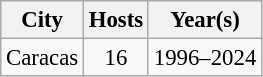<table class="wikitable sortable" style="font-size: 95%;">
<tr>
<th>City</th>
<th>Hosts</th>
<th>Year(s)</th>
</tr>
<tr>
<td>Caracas</td>
<td align="center">16</td>
<td>1996–2024</td>
</tr>
</table>
